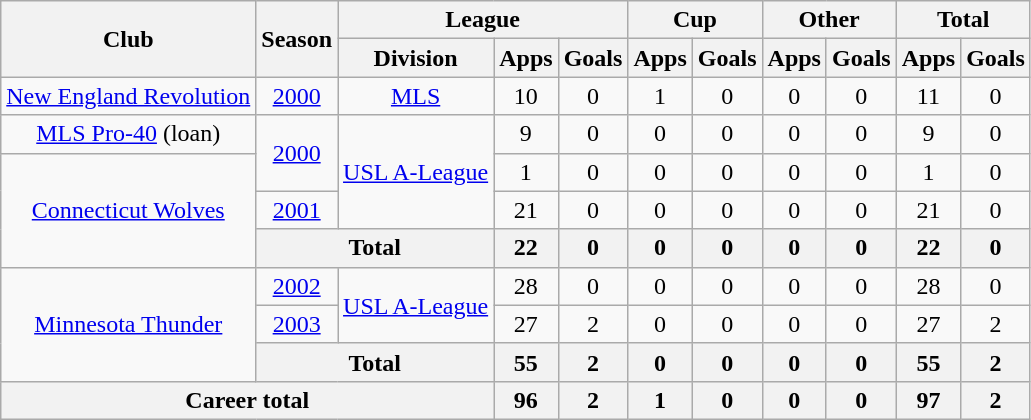<table class="wikitable" style="text-align: center">
<tr>
<th rowspan="2">Club</th>
<th rowspan="2">Season</th>
<th colspan="3">League</th>
<th colspan="2">Cup</th>
<th colspan="2">Other</th>
<th colspan="2">Total</th>
</tr>
<tr>
<th>Division</th>
<th>Apps</th>
<th>Goals</th>
<th>Apps</th>
<th>Goals</th>
<th>Apps</th>
<th>Goals</th>
<th>Apps</th>
<th>Goals</th>
</tr>
<tr>
<td><a href='#'>New England Revolution</a></td>
<td><a href='#'>2000</a></td>
<td><a href='#'>MLS</a></td>
<td>10</td>
<td>0</td>
<td>1</td>
<td>0</td>
<td>0</td>
<td>0</td>
<td>11</td>
<td>0</td>
</tr>
<tr>
<td><a href='#'>MLS Pro-40</a> (loan)</td>
<td rowspan="2"><a href='#'>2000</a></td>
<td rowspan="3"><a href='#'>USL A-League</a></td>
<td>9</td>
<td>0</td>
<td>0</td>
<td>0</td>
<td>0</td>
<td>0</td>
<td>9</td>
<td>0</td>
</tr>
<tr>
<td rowspan="3"><a href='#'>Connecticut Wolves</a></td>
<td>1</td>
<td>0</td>
<td>0</td>
<td>0</td>
<td>0</td>
<td>0</td>
<td>1</td>
<td>0</td>
</tr>
<tr>
<td><a href='#'>2001</a></td>
<td>21</td>
<td>0</td>
<td>0</td>
<td>0</td>
<td>0</td>
<td>0</td>
<td>21</td>
<td>0</td>
</tr>
<tr>
<th colspan="2"><strong>Total</strong></th>
<th>22</th>
<th>0</th>
<th>0</th>
<th>0</th>
<th>0</th>
<th>0</th>
<th>22</th>
<th>0</th>
</tr>
<tr>
<td rowspan="3"><a href='#'>Minnesota Thunder</a></td>
<td><a href='#'>2002</a></td>
<td rowspan="2"><a href='#'>USL A-League</a></td>
<td>28</td>
<td>0</td>
<td>0</td>
<td>0</td>
<td>0</td>
<td>0</td>
<td>28</td>
<td>0</td>
</tr>
<tr>
<td><a href='#'>2003</a></td>
<td>27</td>
<td>2</td>
<td>0</td>
<td>0</td>
<td>0</td>
<td>0</td>
<td>27</td>
<td>2</td>
</tr>
<tr>
<th colspan="2"><strong>Total</strong></th>
<th>55</th>
<th>2</th>
<th>0</th>
<th>0</th>
<th>0</th>
<th>0</th>
<th>55</th>
<th>2</th>
</tr>
<tr>
<th colspan="3"><strong>Career total</strong></th>
<th>96</th>
<th>2</th>
<th>1</th>
<th>0</th>
<th>0</th>
<th>0</th>
<th>97</th>
<th>2</th>
</tr>
</table>
